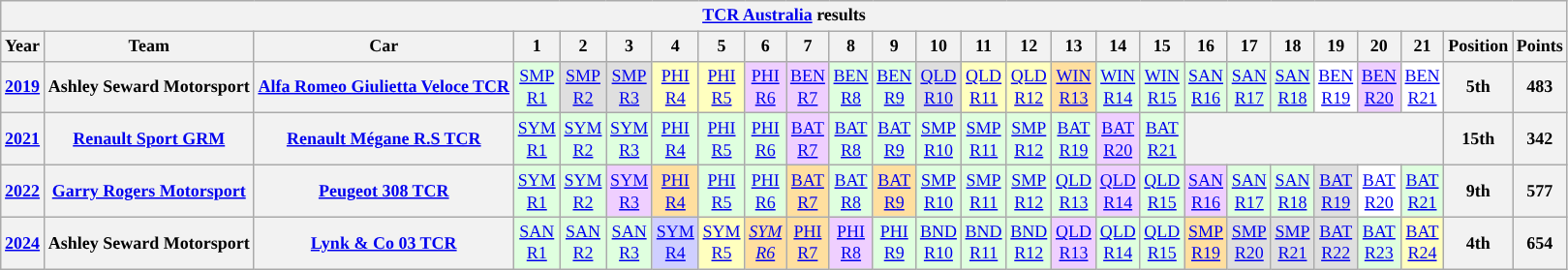<table class="wikitable" style="text-align:center; font-size:75%">
<tr>
<th colspan=45><a href='#'>TCR Australia</a> results</th>
</tr>
<tr>
<th>Year</th>
<th>Team</th>
<th>Car</th>
<th>1</th>
<th>2</th>
<th>3</th>
<th>4</th>
<th>5</th>
<th>6</th>
<th>7</th>
<th>8</th>
<th>9</th>
<th>10</th>
<th>11</th>
<th>12</th>
<th>13</th>
<th>14</th>
<th>15</th>
<th>16</th>
<th>17</th>
<th>18</th>
<th>19</th>
<th>20</th>
<th>21</th>
<th>Position</th>
<th>Points</th>
</tr>
<tr>
<th><a href='#'>2019</a></th>
<th>Ashley Seward Motorsport</th>
<th><a href='#'>Alfa Romeo Giulietta Veloce TCR</a></th>
<td style="background:#dfffdf"><a href='#'>SMP<br>R1</a><br></td>
<td style="background:#dfdfdf"><a href='#'>SMP<br>R2</a><br></td>
<td style="background:#dfdfdf"><a href='#'>SMP<br>R3</a><br></td>
<td style="background:#ffffbf"><a href='#'>PHI<br>R4</a><br></td>
<td style="background:#ffffbf"><a href='#'>PHI<br>R5</a><br></td>
<td style="background:#efcfff"><a href='#'>PHI<br>R6</a><br></td>
<td style="background:#efcfff"><a href='#'>BEN<br>R7</a><br></td>
<td style="background:#dfffdf"><a href='#'>BEN<br>R8</a><br></td>
<td style="background:#dfffdf"><a href='#'>BEN<br>R9</a><br></td>
<td style="background:#dfdfdf"><a href='#'>QLD<br>R10</a><br></td>
<td style="background:#ffffbf"><a href='#'>QLD<br>R11</a><br></td>
<td style="background:#ffffbf"><a href='#'>QLD<br>R12</a><br></td>
<td style="background:#ffdf9f"><a href='#'>WIN<br>R13</a><br></td>
<td style="background:#dfffdf"><a href='#'>WIN<br>R14</a><br></td>
<td style="background:#dfffdf"><a href='#'>WIN<br>R15</a><br></td>
<td style="background:#dfffdf"><a href='#'>SAN<br>R16</a><br></td>
<td style="background:#dfffdf"><a href='#'>SAN<br>R17</a><br></td>
<td style="background:#dfffdf"><a href='#'>SAN<br>R18</a><br></td>
<td style="background:#ffffff"><a href='#'>BEN<br>R19</a><br></td>
<td style="background:#efcfff"><a href='#'>BEN<br>R20</a><br></td>
<td style="background:#ffffff"><a href='#'>BEN<br>R21</a><br></td>
<th>5th</th>
<th>483</th>
</tr>
<tr>
<th><a href='#'>2021</a></th>
<th><a href='#'>Renault Sport GRM</a></th>
<th><a href='#'>Renault Mégane R.S TCR</a></th>
<td style=background:#dfffdf><a href='#'>SYM<br>R1</a><br></td>
<td style=background:#dfffdf><a href='#'>SYM<br>R2</a><br></td>
<td style=background:#dfffdf><a href='#'>SYM<br>R3</a><br></td>
<td style=background:#dfffdf><a href='#'>PHI<br>R4</a><br></td>
<td style=background:#dfffdf><a href='#'>PHI<br>R5</a><br></td>
<td style=background:#dfffdf><a href='#'>PHI<br>R6</a><br></td>
<td style=background:#efcfff><a href='#'>BAT<br>R7</a><br></td>
<td style=background:#dfffdf><a href='#'>BAT<br> R8</a><br></td>
<td style=background:#dfffdf><a href='#'>BAT<br>R9</a><br></td>
<td style=background:#dfffdf><a href='#'>SMP<br>R10</a><br></td>
<td style=background:#dfffdf><a href='#'>SMP<br>R11</a><br></td>
<td style=background:#dfffdf><a href='#'>SMP<br>R12</a><br></td>
<td style=background:#dfffdf><a href='#'>BAT<br>R19</a><br></td>
<td style=background:#efcfff><a href='#'>BAT<br>R20</a><br></td>
<td style=background:#dfffdf><a href='#'>BAT<br>R21</a><br></td>
<th colspan=6></th>
<th>15th</th>
<th>342</th>
</tr>
<tr>
<th><a href='#'>2022</a></th>
<th><a href='#'>Garry Rogers Motorsport</a></th>
<th><a href='#'>Peugeot 308 TCR</a></th>
<td style="background:#dfffdf"><a href='#'>SYM<br>R1</a><br></td>
<td style="background:#dfffdf"><a href='#'>SYM<br>R2</a><br></td>
<td style="background:#efcfff"><a href='#'>SYM<br>R3</a><br></td>
<td style="background:#ffdf9f"><a href='#'>PHI<br>R4</a><br></td>
<td style="background:#dfffdf"><a href='#'>PHI<br>R5</a><br></td>
<td style="background:#dfffdf"><a href='#'>PHI<br>R6</a><br></td>
<td style="background:#ffdf9f"><a href='#'>BAT<br>R7</a><br></td>
<td style="background:#dfffdf"><a href='#'>BAT<br>R8</a><br></td>
<td style="background:#ffdf9f"><a href='#'>BAT<br>R9</a><br></td>
<td style="background:#dfffdf"><a href='#'>SMP<br>R10</a><br></td>
<td style="background:#dfffdf"><a href='#'>SMP<br>R11</a><br></td>
<td style="background:#dfffdf"><a href='#'>SMP<br>R12</a><br></td>
<td style="background:#dfffdf"><a href='#'>QLD<br>R13</a><br></td>
<td style="background:#efcfff"><a href='#'>QLD<br>R14</a><br></td>
<td style="background:#dfffdf"><a href='#'>QLD<br>R15</a><br></td>
<td style="background:#efcfff"><a href='#'>SAN<br>R16</a><br></td>
<td style="background:#dfffdf"><a href='#'>SAN<br>R17</a><br></td>
<td style="background:#dfffdf"><a href='#'>SAN<br>R18</a><br></td>
<td style="background:#dfdfdf"><a href='#'>BAT<br>R19</a><br></td>
<td style="background:#ffffff"><a href='#'>BAT<br>R20</a><br></td>
<td style="background:#dfffdf"><a href='#'>BAT<br>R21</a><br></td>
<th>9th</th>
<th>577</th>
</tr>
<tr>
<th><a href='#'>2024</a></th>
<th>Ashley Seward Motorsport</th>
<th><a href='#'>Lynk & Co 03 TCR</a></th>
<td style=background:#dfffdf><a href='#'>SAN<br>R1</a><br></td>
<td style=background:#dfffdf><a href='#'>SAN<br>R2</a><br></td>
<td style=background:#dfffdf><a href='#'>SAN<br>R3</a><br></td>
<td style=background:#cfcfff><a href='#'>SYM<br>R4</a><br></td>
<td style=background:#ffffbf><a href='#'>SYM<br>R5</a><br></td>
<td style=background:#ffdf9f><em><a href='#'>SYM<br>R6</a><br></em></td>
<td style=background:#ffdf9f><a href='#'>PHI<br>R7</a><br></td>
<td style=background:#efcfff><a href='#'>PHI<br>R8</a><br></td>
<td style=background:#dfffdf><a href='#'>PHI<br>R9</a><br></td>
<td style=background:#dfffdf><a href='#'>BND<br>R10</a><br></td>
<td style=background:#dfffdf><a href='#'>BND<br>R11</a><br></td>
<td style=background:#dfffdf><a href='#'>BND<br>R12</a><br></td>
<td style=background:#efcfff><a href='#'>QLD<br>R13</a><br></td>
<td style=background:#dfffdf><a href='#'>QLD<br>R14</a><br></td>
<td style=background:#dfffdf><a href='#'>QLD<br>R15</a><br></td>
<td style=background:#ffdf9f><a href='#'>SMP<br>R19</a><br></td>
<td style=background:#dfdfdf><a href='#'>SMP<br>R20</a><br></td>
<td style=background:#dfdfdf><a href='#'>SMP<br>R21</a><br></td>
<td style=background:#dfdfdf><a href='#'>BAT<br>R22</a><br></td>
<td style=background:#dfffdf><a href='#'>BAT<br>R23</a><br></td>
<td style=background:#ffffbf><a href='#'>BAT<br>R24</a><br></td>
<th>4th</th>
<th>654</th>
</tr>
</table>
